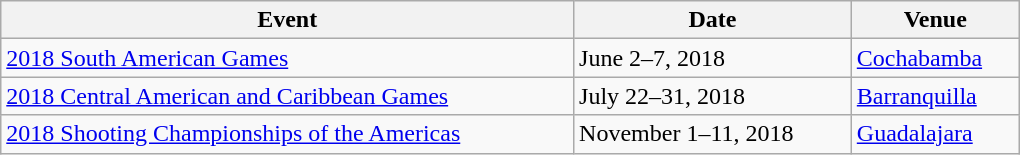<table class="wikitable" width=680>
<tr>
<th>Event</th>
<th>Date</th>
<th>Venue</th>
</tr>
<tr>
<td><a href='#'>2018 South American Games</a></td>
<td>June 2–7, 2018</td>
<td> <a href='#'>Cochabamba</a></td>
</tr>
<tr>
<td><a href='#'>2018 Central American and Caribbean Games</a></td>
<td>July 22–31, 2018</td>
<td> <a href='#'>Barranquilla</a></td>
</tr>
<tr>
<td><a href='#'>2018 Shooting Championships of the Americas</a></td>
<td>November 1–11, 2018</td>
<td> <a href='#'>Guadalajara</a></td>
</tr>
</table>
